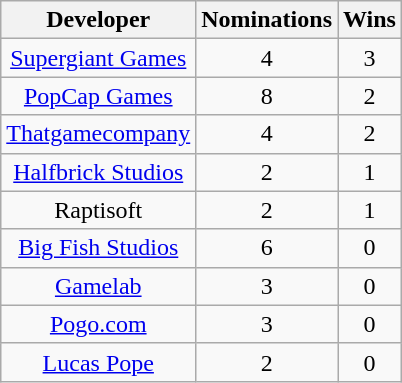<table class="wikitable sortable plainrowheaders" rowspan="2" style="text-align:center;" background: #f6e39c;>
<tr>
<th scope="col">Developer</th>
<th scope="col">Nominations</th>
<th scope="col">Wins</th>
</tr>
<tr>
<td><a href='#'>Supergiant Games</a></td>
<td>4</td>
<td>3</td>
</tr>
<tr>
<td><a href='#'>PopCap Games</a></td>
<td>8</td>
<td>2</td>
</tr>
<tr>
<td><a href='#'>Thatgamecompany</a></td>
<td>4</td>
<td>2</td>
</tr>
<tr>
<td><a href='#'>Halfbrick Studios</a></td>
<td>2</td>
<td>1</td>
</tr>
<tr>
<td>Raptisoft</td>
<td>2</td>
<td>1</td>
</tr>
<tr>
<td><a href='#'>Big Fish Studios</a></td>
<td>6</td>
<td>0</td>
</tr>
<tr>
<td><a href='#'>Gamelab</a></td>
<td>3</td>
<td>0</td>
</tr>
<tr>
<td><a href='#'>Pogo.com</a></td>
<td>3</td>
<td>0</td>
</tr>
<tr>
<td><a href='#'>Lucas Pope</a></td>
<td>2</td>
<td>0</td>
</tr>
</table>
